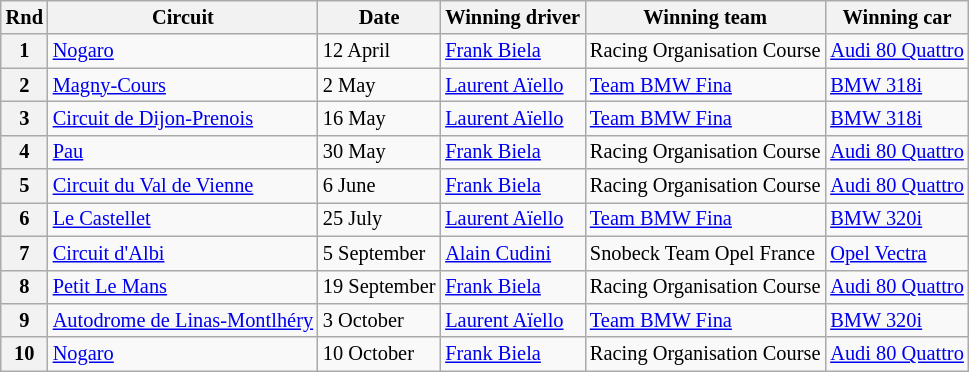<table class="wikitable" style="font-size: 85%">
<tr>
<th>Rnd</th>
<th>Circuit</th>
<th>Date</th>
<th>Winning driver</th>
<th>Winning team</th>
<th>Winning car</th>
</tr>
<tr>
<th>1</th>
<td><a href='#'> Nogaro</a></td>
<td>12 April</td>
<td> <a href='#'>Frank Biela</a></td>
<td>Racing Organisation Course</td>
<td><a href='#'>Audi 80 Quattro</a></td>
</tr>
<tr>
<th>2</th>
<td><a href='#'> Magny-Cours</a></td>
<td>2 May</td>
<td> <a href='#'>Laurent Aïello</a></td>
<td><a href='#'>Team BMW Fina</a></td>
<td><a href='#'>BMW 318i</a></td>
</tr>
<tr>
<th>3</th>
<td><a href='#'>Circuit de Dijon-Prenois</a></td>
<td>16 May</td>
<td> <a href='#'>Laurent Aïello</a></td>
<td><a href='#'>Team BMW Fina</a></td>
<td><a href='#'>BMW 318i</a></td>
</tr>
<tr>
<th>4</th>
<td><a href='#'> Pau</a></td>
<td>30 May</td>
<td> <a href='#'>Frank Biela</a></td>
<td>Racing Organisation Course</td>
<td><a href='#'>Audi 80 Quattro</a></td>
</tr>
<tr>
<th>5</th>
<td><a href='#'>Circuit du Val de Vienne</a></td>
<td>6 June</td>
<td> <a href='#'>Frank Biela</a></td>
<td>Racing Organisation Course</td>
<td><a href='#'>Audi 80 Quattro</a></td>
</tr>
<tr>
<th>6</th>
<td><a href='#'> Le Castellet</a></td>
<td>25 July</td>
<td> <a href='#'>Laurent Aïello</a></td>
<td><a href='#'>Team BMW Fina</a></td>
<td><a href='#'>BMW 320i</a></td>
</tr>
<tr>
<th>7</th>
<td><a href='#'>Circuit d'Albi</a></td>
<td>5 September</td>
<td> <a href='#'>Alain Cudini</a></td>
<td>Snobeck Team Opel France</td>
<td><a href='#'>Opel Vectra</a></td>
</tr>
<tr>
<th>8</th>
<td><a href='#'> Petit Le Mans</a></td>
<td>19 September</td>
<td> <a href='#'>Frank Biela</a></td>
<td>Racing Organisation Course</td>
<td><a href='#'>Audi 80 Quattro</a></td>
</tr>
<tr>
<th>9</th>
<td><a href='#'>Autodrome de Linas-Montlhéry</a></td>
<td>3 October</td>
<td> <a href='#'>Laurent Aïello</a></td>
<td><a href='#'>Team BMW Fina</a></td>
<td><a href='#'>BMW 320i</a></td>
</tr>
<tr>
<th>10</th>
<td><a href='#'> Nogaro</a></td>
<td>10 October</td>
<td> <a href='#'>Frank Biela</a></td>
<td>Racing Organisation Course</td>
<td><a href='#'>Audi 80 Quattro</a></td>
</tr>
</table>
